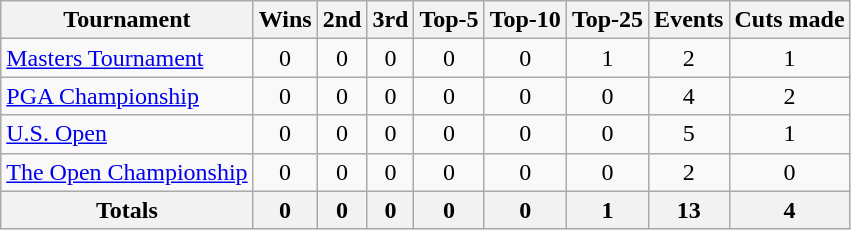<table class=wikitable style=text-align:center>
<tr>
<th>Tournament</th>
<th>Wins</th>
<th>2nd</th>
<th>3rd</th>
<th>Top-5</th>
<th>Top-10</th>
<th>Top-25</th>
<th>Events</th>
<th>Cuts made</th>
</tr>
<tr>
<td align=left><a href='#'>Masters Tournament</a></td>
<td>0</td>
<td>0</td>
<td>0</td>
<td>0</td>
<td>0</td>
<td>1</td>
<td>2</td>
<td>1</td>
</tr>
<tr>
<td align=left><a href='#'>PGA Championship</a></td>
<td>0</td>
<td>0</td>
<td>0</td>
<td>0</td>
<td>0</td>
<td>0</td>
<td>4</td>
<td>2</td>
</tr>
<tr>
<td align=left><a href='#'>U.S. Open</a></td>
<td>0</td>
<td>0</td>
<td>0</td>
<td>0</td>
<td>0</td>
<td>0</td>
<td>5</td>
<td>1</td>
</tr>
<tr>
<td align=left><a href='#'>The Open Championship</a></td>
<td>0</td>
<td>0</td>
<td>0</td>
<td>0</td>
<td>0</td>
<td>0</td>
<td>2</td>
<td>0</td>
</tr>
<tr>
<th>Totals</th>
<th>0</th>
<th>0</th>
<th>0</th>
<th>0</th>
<th>0</th>
<th>1</th>
<th>13</th>
<th>4</th>
</tr>
</table>
